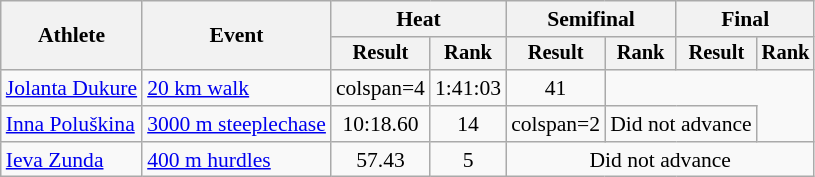<table class=wikitable style="font-size:90%">
<tr>
<th rowspan="2">Athlete</th>
<th rowspan="2">Event</th>
<th colspan="2">Heat</th>
<th colspan="2">Semifinal</th>
<th colspan="2">Final</th>
</tr>
<tr style="font-size:95%">
<th>Result</th>
<th>Rank</th>
<th>Result</th>
<th>Rank</th>
<th>Result</th>
<th>Rank</th>
</tr>
<tr align=center>
<td align=left><a href='#'>Jolanta Dukure</a></td>
<td align=left><a href='#'>20 km walk</a></td>
<td>colspan=4 </td>
<td>1:41:03</td>
<td>41</td>
</tr>
<tr align=center>
<td align=left><a href='#'>Inna Poluškina</a></td>
<td align=left><a href='#'>3000 m steeplechase</a></td>
<td>10:18.60</td>
<td>14</td>
<td>colspan=2 </td>
<td colspan=2>Did not advance</td>
</tr>
<tr align=center>
<td align=left><a href='#'>Ieva Zunda</a></td>
<td align=left><a href='#'>400 m hurdles</a></td>
<td>57.43</td>
<td>5</td>
<td colspan=4>Did not advance</td>
</tr>
</table>
